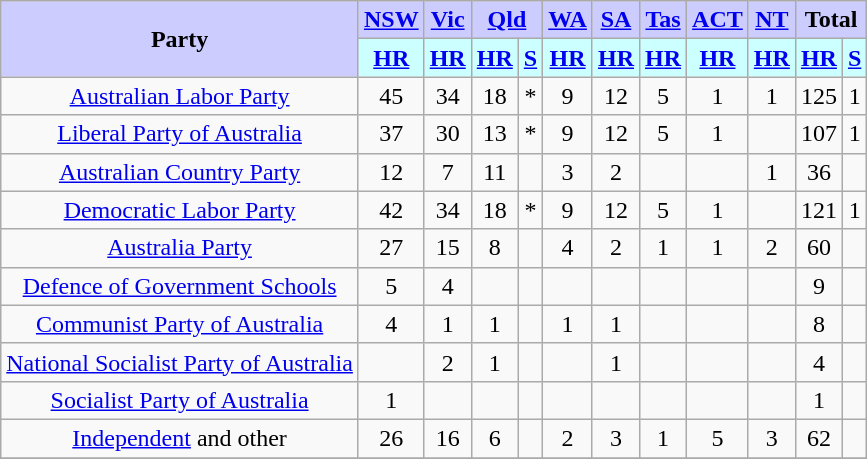<table class="wikitable" style="text-align:center">
<tr>
<th rowspan="2" style="background:#ccf;">Party</th>
<th style="background:#ccf;"><a href='#'>NSW</a></th>
<th style="background:#ccf;"><a href='#'>Vic</a></th>
<th colspan="2" style="background:#ccf;"><a href='#'>Qld</a></th>
<th style="background:#ccf;"><a href='#'>WA</a></th>
<th style="background:#ccf;"><a href='#'>SA</a></th>
<th style="background:#ccf;"><a href='#'>Tas</a></th>
<th style="background:#ccf;"><a href='#'>ACT</a></th>
<th style="background:#ccf;"><a href='#'>NT</a></th>
<th colspan="2" style="background:#ccf;">Total</th>
</tr>
<tr>
<th style="background:#ccffff;"><a href='#'>HR</a></th>
<th style="background:#ccffff;"><a href='#'>HR</a></th>
<th style="background:#ccffff;"><a href='#'>HR</a></th>
<th style="background:#ccffff;"><a href='#'>S</a></th>
<th style="background:#ccffff;"><a href='#'>HR</a></th>
<th style="background:#ccffff;"><a href='#'>HR</a></th>
<th style="background:#ccffff;"><a href='#'>HR</a></th>
<th style="background:#ccffff;"><a href='#'>HR</a></th>
<th style="background:#ccffff;"><a href='#'>HR</a></th>
<th style="background:#ccffff;"><a href='#'>HR</a></th>
<th style="background:#ccffff;"><a href='#'>S</a></th>
</tr>
<tr>
<td style="font-size:100%;"><a href='#'>Australian Labor Party</a></td>
<td>45</td>
<td>34</td>
<td>18</td>
<td>*</td>
<td>9</td>
<td>12</td>
<td>5</td>
<td>1</td>
<td>1</td>
<td>125</td>
<td>1</td>
</tr>
<tr>
<td style="font-size:100%;"><a href='#'>Liberal Party of Australia</a></td>
<td>37</td>
<td>30</td>
<td>13</td>
<td>*</td>
<td>9</td>
<td>12</td>
<td>5</td>
<td>1</td>
<td></td>
<td>107</td>
<td>1</td>
</tr>
<tr>
<td style="font-size:100%;"><a href='#'>Australian Country Party</a></td>
<td>12</td>
<td>7</td>
<td>11</td>
<td></td>
<td>3</td>
<td>2</td>
<td></td>
<td></td>
<td>1</td>
<td>36</td>
<td></td>
</tr>
<tr>
<td style="font-size:100%;"><a href='#'>Democratic Labor Party</a></td>
<td>42</td>
<td>34</td>
<td>18</td>
<td>*</td>
<td>9</td>
<td>12</td>
<td>5</td>
<td>1</td>
<td></td>
<td>121</td>
<td>1</td>
</tr>
<tr>
<td style="font-size:100%;"><a href='#'>Australia Party</a></td>
<td>27</td>
<td>15</td>
<td>8</td>
<td></td>
<td>4</td>
<td>2</td>
<td>1</td>
<td>1</td>
<td>2</td>
<td>60</td>
<td></td>
</tr>
<tr>
<td style="font-size:100%;"><a href='#'>Defence of Government Schools</a></td>
<td>5</td>
<td>4</td>
<td></td>
<td></td>
<td></td>
<td></td>
<td></td>
<td></td>
<td></td>
<td>9</td>
<td></td>
</tr>
<tr>
<td style="font-size:100%;"><a href='#'>Communist Party of Australia</a></td>
<td>4</td>
<td>1</td>
<td>1</td>
<td></td>
<td>1</td>
<td>1</td>
<td></td>
<td></td>
<td></td>
<td>8</td>
<td></td>
</tr>
<tr>
<td style="font-size:100%;"><a href='#'>National Socialist Party of Australia</a></td>
<td></td>
<td>2</td>
<td>1</td>
<td></td>
<td></td>
<td>1</td>
<td></td>
<td></td>
<td></td>
<td>4</td>
<td></td>
</tr>
<tr>
<td style="font-size:100%;"><a href='#'>Socialist Party of Australia</a></td>
<td>1</td>
<td></td>
<td></td>
<td></td>
<td></td>
<td></td>
<td></td>
<td></td>
<td></td>
<td>1</td>
<td></td>
</tr>
<tr>
<td style="font-size:100%;"><a href='#'>Independent</a> and other</td>
<td>26</td>
<td>16</td>
<td>6</td>
<td></td>
<td>2</td>
<td>3</td>
<td>1</td>
<td>5</td>
<td>3</td>
<td>62</td>
<td></td>
</tr>
<tr>
</tr>
</table>
